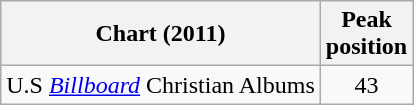<table class="wikitable">
<tr>
<th>Chart (2011)</th>
<th>Peak<br>position</th>
</tr>
<tr>
<td>U.S <em><a href='#'>Billboard</a></em> Christian Albums</td>
<td style="text-align:center;">43</td>
</tr>
</table>
